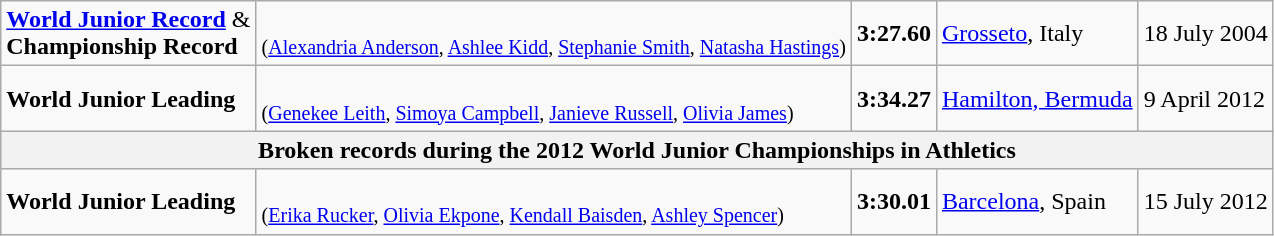<table class="wikitable">
<tr>
<td><strong><a href='#'>World Junior Record</a></strong> &<br><strong>Championship Record</strong></td>
<td><br><small>(<a href='#'>Alexandria Anderson</a>, <a href='#'>Ashlee Kidd</a>, <a href='#'>Stephanie Smith</a>, <a href='#'>Natasha Hastings</a>)</small></td>
<td><strong>3:27.60</strong></td>
<td><a href='#'>Grosseto</a>, Italy</td>
<td>18 July 2004</td>
</tr>
<tr>
<td><strong>World Junior Leading</strong></td>
<td><br><small>(<a href='#'>Genekee Leith</a>, <a href='#'>Simoya Campbell</a>, <a href='#'>Janieve Russell</a>, <a href='#'>Olivia James</a>)</small></td>
<td><strong>3:34.27</strong></td>
<td><a href='#'>Hamilton, Bermuda</a></td>
<td>9 April 2012</td>
</tr>
<tr>
<th colspan="5">Broken records during the 2012 World Junior Championships in Athletics</th>
</tr>
<tr>
<td><strong>World Junior Leading</strong></td>
<td><br><small>(<a href='#'>Erika Rucker</a>, <a href='#'>Olivia Ekpone</a>, <a href='#'>Kendall Baisden</a>, <a href='#'>Ashley Spencer</a>)</small></td>
<td><strong>3:30.01</strong></td>
<td><a href='#'>Barcelona</a>, Spain</td>
<td>15 July 2012</td>
</tr>
</table>
